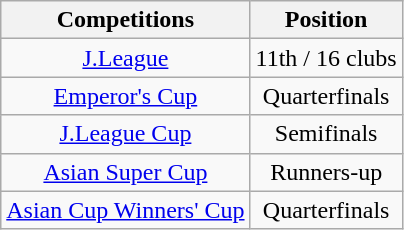<table class="wikitable" style="text-align:center;">
<tr>
<th>Competitions</th>
<th>Position</th>
</tr>
<tr>
<td><a href='#'>J.League</a></td>
<td>11th / 16 clubs</td>
</tr>
<tr>
<td><a href='#'>Emperor's Cup</a></td>
<td>Quarterfinals</td>
</tr>
<tr>
<td><a href='#'>J.League Cup</a></td>
<td>Semifinals</td>
</tr>
<tr>
<td><a href='#'>Asian Super Cup</a></td>
<td>Runners-up</td>
</tr>
<tr>
<td><a href='#'>Asian Cup Winners' Cup</a></td>
<td>Quarterfinals</td>
</tr>
</table>
